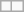<table class="wikitable">
<tr>
<td></td>
<td></td>
</tr>
</table>
